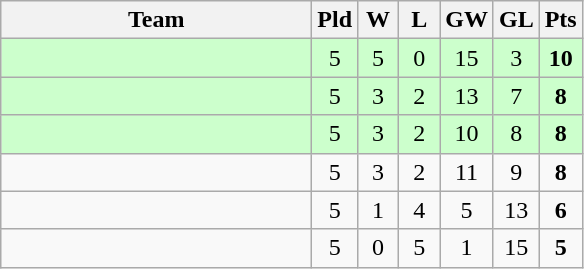<table class="wikitable" style="text-align:center">
<tr>
<th width=200>Team</th>
<th width=20>Pld</th>
<th width=20>W</th>
<th width=20>L</th>
<th width=20>GW</th>
<th width=20>GL</th>
<th width=20>Pts</th>
</tr>
<tr bgcolor=ccffcc>
<td style="text-align:left;"></td>
<td>5</td>
<td>5</td>
<td>0</td>
<td>15</td>
<td>3</td>
<td><strong>10</strong></td>
</tr>
<tr bgcolor=ccffcc>
<td style="text-align:left;"></td>
<td>5</td>
<td>3</td>
<td>2</td>
<td>13</td>
<td>7</td>
<td><strong>8</strong></td>
</tr>
<tr bgcolor=ccffcc>
<td style="text-align:left;"></td>
<td>5</td>
<td>3</td>
<td>2</td>
<td>10</td>
<td>8</td>
<td><strong>8</strong></td>
</tr>
<tr>
<td style="text-align:left;"></td>
<td>5</td>
<td>3</td>
<td>2</td>
<td>11</td>
<td>9</td>
<td><strong>8</strong></td>
</tr>
<tr>
<td style="text-align:left;"></td>
<td>5</td>
<td>1</td>
<td>4</td>
<td>5</td>
<td>13</td>
<td><strong>6</strong></td>
</tr>
<tr>
<td style="text-align:left;"></td>
<td>5</td>
<td>0</td>
<td>5</td>
<td>1</td>
<td>15</td>
<td><strong>5</strong></td>
</tr>
</table>
